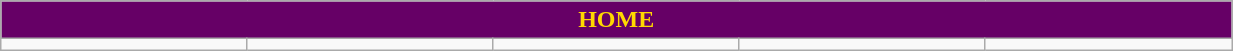<table class="wikitable collapsible collapsed" style="width:65%">
<tr>
<th colspan=15 ! style="color:#FFD800; background:#660066">HOME</th>
</tr>
<tr>
<td></td>
<td></td>
<td></td>
<td></td>
<td></td>
</tr>
</table>
